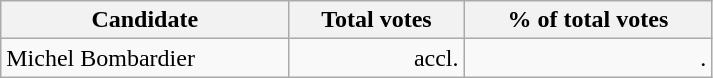<table class="wikitable" width="475">
<tr>
<th align="left">Candidate</th>
<th align="right">Total votes</th>
<th align="right">% of total votes</th>
</tr>
<tr>
<td align="left">Michel Bombardier</td>
<td align="right">accl.</td>
<td align="right">.</td>
</tr>
</table>
